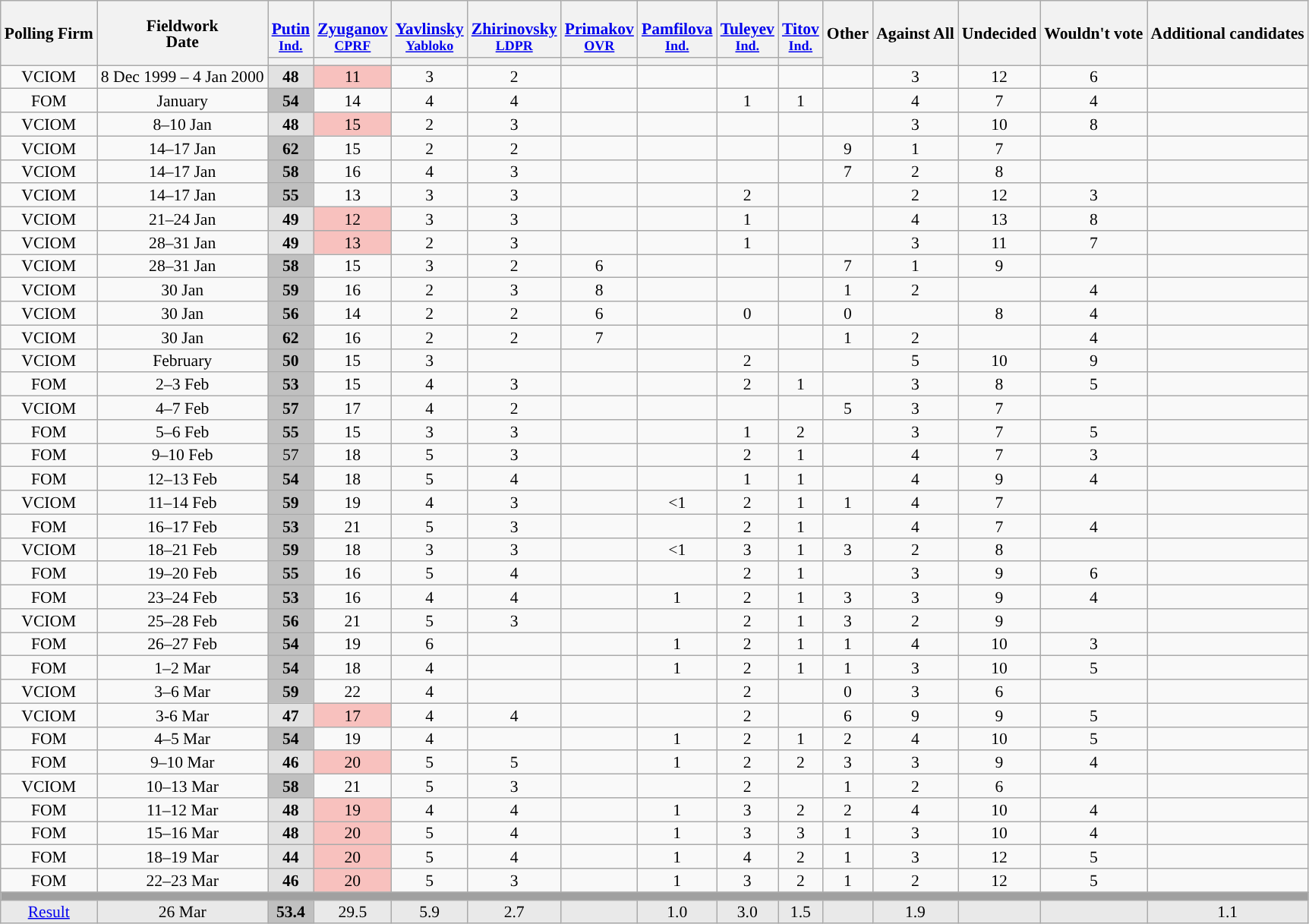<table class=wikitable style="text-align:center; font-size:90%; line-height:14px">
<tr>
<th rowspan=2>Polling Firm</th>
<th rowspan=2>Fieldwork<br>Date</th>
<th><br><a href='#'>Putin</a><br><small><a href='#'>Ind.</a></small></th>
<th><br><a href='#'>Zyuganov</a><br><small><a href='#'>CPRF</a></small></th>
<th><br><a href='#'>Yavlinsky</a><br><small><a href='#'>Yabloko</a></small></th>
<th><br><a href='#'>Zhirinovsky</a><br><small><a href='#'>LDPR</a></small></th>
<th><br><a href='#'>Primakov</a><br><small><a href='#'>OVR</a></small></th>
<th><br><a href='#'>Pamfilova</a><br><small><a href='#'>Ind.</a></small></th>
<th><br><a href='#'>Tuleyev</a><br><small><a href='#'>Ind.</a></small></th>
<th><br><a href='#'>Titov</a><br><small><a href='#'>Ind.</a></small></th>
<th rowspan=2>Other</th>
<th rowspan=2>Against All</th>
<th rowspan=2>Undecided</th>
<th rowspan=2>Wouldn't vote</th>
<th rowspan=2>Additional candidates</th>
</tr>
<tr>
<th data-sort-type="number" style="background:"></th>
<th data-sort-type="number" style="background:"></th>
<th data-sort-type="number" style="background:"></th>
<th data-sort-type="number" style="background:"></th>
<th data-sort-type="number" style="background:"></th>
<th data-sort-type="number" style="background:"></th>
<th data-sort-type="number" style="background:"></th>
<th data-sort-type="number" style="background:"></th>
</tr>
<tr>
<td>VCIOM</td>
<td>8 Dec 1999 – 4 Jan 2000</td>
<td style="background:#E2E2E2"><strong>48</strong></td>
<td style="background:#F8C1BE">11</td>
<td>3</td>
<td>2</td>
<td></td>
<td></td>
<td></td>
<td></td>
<td></td>
<td>3</td>
<td>12</td>
<td>6</td>
<td></td>
</tr>
<tr>
<td>FOM</td>
<td>January</td>
<td style="background:#C0C0C0"><strong>54</strong></td>
<td>14</td>
<td>4</td>
<td>4</td>
<td></td>
<td></td>
<td>1</td>
<td>1</td>
<td></td>
<td>4</td>
<td>7</td>
<td>4</td>
<td></td>
</tr>
<tr>
<td>VCIOM</td>
<td>8–10 Jan</td>
<td style="background:#E2E2E2"><strong>48</strong></td>
<td style="background:#F8C1BE">15</td>
<td>2</td>
<td>3</td>
<td></td>
<td></td>
<td></td>
<td></td>
<td></td>
<td>3</td>
<td>10</td>
<td>8</td>
<td></td>
</tr>
<tr>
<td>VCIOM</td>
<td>14–17 Jan</td>
<td style="background:#C0C0C0"><strong>62</strong></td>
<td>15</td>
<td>2</td>
<td>2</td>
<td></td>
<td></td>
<td></td>
<td></td>
<td>9</td>
<td>1</td>
<td>7</td>
<td></td>
<td></td>
</tr>
<tr>
<td>VCIOM</td>
<td>14–17 Jan</td>
<td style="background:#C0C0C0"><strong>58</strong></td>
<td>16</td>
<td>4</td>
<td>3</td>
<td></td>
<td></td>
<td></td>
<td></td>
<td>7</td>
<td>2</td>
<td>8</td>
<td></td>
<td></td>
</tr>
<tr>
<td>VCIOM</td>
<td>14–17 Jan</td>
<td style="background:#C0C0C0"><strong>55</strong></td>
<td>13</td>
<td>3</td>
<td>3</td>
<td></td>
<td></td>
<td>2</td>
<td></td>
<td></td>
<td>2</td>
<td>12</td>
<td>3</td>
<td></td>
</tr>
<tr>
<td>VCIOM</td>
<td>21–24 Jan</td>
<td style="background:#E2E2E2"><strong>49</strong></td>
<td style="background:#F8C1BE">12</td>
<td>3</td>
<td>3</td>
<td></td>
<td></td>
<td>1</td>
<td></td>
<td></td>
<td>4</td>
<td>13</td>
<td>8</td>
<td></td>
</tr>
<tr>
<td>VCIOM</td>
<td>28–31 Jan</td>
<td style="background:#E2E2E2"><strong>49</strong></td>
<td style="background:#F8C1BE">13</td>
<td>2</td>
<td>3</td>
<td></td>
<td></td>
<td>1</td>
<td></td>
<td></td>
<td>3</td>
<td>11</td>
<td>7</td>
<td></td>
</tr>
<tr>
<td>VCIOM</td>
<td>28–31 Jan</td>
<td style="background:#C0C0C0"><strong>58</strong></td>
<td>15</td>
<td>3</td>
<td>2</td>
<td>6</td>
<td></td>
<td></td>
<td></td>
<td>7</td>
<td>1</td>
<td>9</td>
<td></td>
<td></td>
</tr>
<tr>
<td>VCIOM</td>
<td>30 Jan</td>
<td style="background:#C0C0C0"><strong>59</strong></td>
<td>16</td>
<td>2</td>
<td>3</td>
<td>8</td>
<td></td>
<td></td>
<td></td>
<td>1</td>
<td>2</td>
<td></td>
<td>4</td>
<td></td>
</tr>
<tr>
<td>VCIOM</td>
<td>30 Jan</td>
<td style="background:#C0C0C0"><strong>56</strong></td>
<td>14</td>
<td>2</td>
<td>2</td>
<td>6</td>
<td></td>
<td>0</td>
<td></td>
<td>0</td>
<td></td>
<td>8</td>
<td>4</td>
<td></td>
</tr>
<tr>
<td>VCIOM</td>
<td>30 Jan</td>
<td style="background:#C0C0C0"><strong>62</strong></td>
<td>16</td>
<td>2</td>
<td>2</td>
<td>7</td>
<td></td>
<td></td>
<td></td>
<td>1</td>
<td>2</td>
<td></td>
<td>4</td>
<td></td>
</tr>
<tr>
<td>VCIOM</td>
<td>February</td>
<td style="background:#C0C0C0"><strong>50</strong></td>
<td>15</td>
<td>3</td>
<td></td>
<td></td>
<td></td>
<td>2</td>
<td></td>
<td></td>
<td>5</td>
<td>10</td>
<td>9</td>
<td></td>
</tr>
<tr>
<td>FOM</td>
<td>2–3 Feb</td>
<td style="background:#C0C0C0"><strong>53</strong></td>
<td>15</td>
<td>4</td>
<td>3</td>
<td></td>
<td></td>
<td>2</td>
<td>1</td>
<td></td>
<td>3</td>
<td>8</td>
<td>5</td>
<td></td>
</tr>
<tr>
<td>VCIOM</td>
<td>4–7 Feb</td>
<td style="background:#C0C0C0"><strong>57</strong></td>
<td>17</td>
<td>4</td>
<td>2</td>
<td></td>
<td></td>
<td></td>
<td></td>
<td>5</td>
<td>3</td>
<td>7</td>
<td></td>
<td></td>
</tr>
<tr>
<td>FOM</td>
<td>5–6 Feb</td>
<td style="background:#C0C0C0"><strong>55</strong></td>
<td>15</td>
<td>3</td>
<td>3</td>
<td></td>
<td></td>
<td>1</td>
<td>2</td>
<td></td>
<td>3</td>
<td>7</td>
<td>5</td>
<td></td>
</tr>
<tr>
<td>FOM</td>
<td>9–10 Feb</td>
<td style="background:#C0C0C0">57</td>
<td>18</td>
<td>5</td>
<td>3</td>
<td></td>
<td></td>
<td>2</td>
<td>1</td>
<td></td>
<td>4</td>
<td>7</td>
<td>3</td>
<td></td>
</tr>
<tr>
<td>FOM</td>
<td>12–13 Feb</td>
<td style="background:#C0C0C0"><strong>54</strong></td>
<td>18</td>
<td>5</td>
<td>4</td>
<td></td>
<td></td>
<td>1</td>
<td>1</td>
<td></td>
<td>4</td>
<td>9</td>
<td>4</td>
<td></td>
</tr>
<tr>
<td>VCIOM</td>
<td>11–14 Feb</td>
<td style="background:#C0C0C0"><strong>59</strong></td>
<td>19</td>
<td>4</td>
<td>3</td>
<td></td>
<td><1</td>
<td>2</td>
<td>1</td>
<td>1</td>
<td>4</td>
<td>7</td>
<td></td>
<td></td>
</tr>
<tr>
<td>FOM</td>
<td>16–17 Feb</td>
<td style="background:#C0C0C0"><strong>53</strong></td>
<td>21</td>
<td>5</td>
<td>3</td>
<td></td>
<td></td>
<td>2</td>
<td>1</td>
<td></td>
<td>4</td>
<td>7</td>
<td>4</td>
<td></td>
</tr>
<tr>
<td>VCIOM</td>
<td>18–21 Feb</td>
<td style="background:#C0C0C0"><strong>59</strong></td>
<td>18</td>
<td>3</td>
<td>3</td>
<td></td>
<td><1</td>
<td>3</td>
<td>1</td>
<td>3</td>
<td>2</td>
<td>8</td>
<td></td>
<td></td>
</tr>
<tr>
<td>FOM</td>
<td>19–20 Feb</td>
<td style="background:#C0C0C0"><strong>55</strong></td>
<td>16</td>
<td>5</td>
<td>4</td>
<td></td>
<td></td>
<td>2</td>
<td>1</td>
<td></td>
<td>3</td>
<td>9</td>
<td>6</td>
<td></td>
</tr>
<tr>
<td>FOM</td>
<td>23–24 Feb</td>
<td style="background:#C0C0C0"><strong>53</strong></td>
<td>16</td>
<td>4</td>
<td>4</td>
<td></td>
<td>1</td>
<td>2</td>
<td>1</td>
<td>3</td>
<td>3</td>
<td>9</td>
<td>4</td>
<td></td>
</tr>
<tr>
<td>VCIOM</td>
<td>25–28 Feb</td>
<td style="background:#C0C0C0"><strong>56</strong></td>
<td>21</td>
<td>5</td>
<td>3</td>
<td></td>
<td></td>
<td>2</td>
<td>1</td>
<td>3</td>
<td>2</td>
<td>9</td>
<td></td>
<td></td>
</tr>
<tr>
<td>FOM</td>
<td>26–27 Feb</td>
<td style="background:#C0C0C0"><strong>54</strong></td>
<td>19</td>
<td>6</td>
<td></td>
<td></td>
<td>1</td>
<td>2</td>
<td>1</td>
<td>1</td>
<td>4</td>
<td>10</td>
<td>3</td>
<td></td>
</tr>
<tr>
<td>FOM</td>
<td>1–2 Mar</td>
<td style="background:#C0C0C0"><strong>54</strong></td>
<td>18</td>
<td>4</td>
<td></td>
<td></td>
<td>1</td>
<td>2</td>
<td>1</td>
<td>1</td>
<td>3</td>
<td>10</td>
<td>5</td>
<td></td>
</tr>
<tr>
<td>VCIOM</td>
<td>3–6 Mar</td>
<td style="background:#C0C0C0"><strong>59</strong></td>
<td>22</td>
<td>4</td>
<td></td>
<td></td>
<td></td>
<td>2</td>
<td></td>
<td>0</td>
<td>3</td>
<td>6</td>
<td></td>
<td></td>
</tr>
<tr>
<td>VCIOM</td>
<td>3-6 Mar</td>
<td style="background:#E2E2E2"><strong>47</strong></td>
<td style="background:#F8C1BE">17</td>
<td>4</td>
<td>4</td>
<td></td>
<td></td>
<td>2</td>
<td></td>
<td>6</td>
<td>9</td>
<td>9</td>
<td>5</td>
<td></td>
</tr>
<tr>
<td>FOM</td>
<td>4–5 Mar</td>
<td style="background:#C0C0C0"><strong>54</strong></td>
<td>19</td>
<td>4</td>
<td></td>
<td></td>
<td>1</td>
<td>2</td>
<td>1</td>
<td>2</td>
<td>4</td>
<td>10</td>
<td>5</td>
<td></td>
</tr>
<tr>
<td>FOM</td>
<td>9–10 Mar</td>
<td style="background:#E2E2E2"><strong>46</strong></td>
<td style="background:#F8C1BE">20</td>
<td>5</td>
<td>5</td>
<td></td>
<td>1</td>
<td>2</td>
<td>2</td>
<td>3</td>
<td>3</td>
<td>9</td>
<td>4</td>
<td></td>
</tr>
<tr>
<td>VCIOM</td>
<td>10–13 Mar</td>
<td style="background:#C0C0C0"><strong>58</strong></td>
<td>21</td>
<td>5</td>
<td>3</td>
<td></td>
<td></td>
<td>2</td>
<td></td>
<td>1</td>
<td>2</td>
<td>6</td>
<td></td>
<td></td>
</tr>
<tr>
<td>FOM</td>
<td>11–12 Mar</td>
<td style="background:#E2E2E2"><strong>48</strong></td>
<td style="background:#F8C1BE">19</td>
<td>4</td>
<td>4</td>
<td></td>
<td>1</td>
<td>3</td>
<td>2</td>
<td>2</td>
<td>4</td>
<td>10</td>
<td>4</td>
<td></td>
</tr>
<tr>
<td>FOM</td>
<td>15–16 Mar</td>
<td style="background:#E2E2E2"><strong>48</strong></td>
<td style="background:#F8C1BE">20</td>
<td>5</td>
<td>4</td>
<td></td>
<td>1</td>
<td>3</td>
<td>3</td>
<td>1</td>
<td>3</td>
<td>10</td>
<td>4</td>
<td></td>
</tr>
<tr>
<td>FOM</td>
<td>18–19 Mar</td>
<td style="background:#E2E2E2"><strong>44</strong></td>
<td style="background:#F8C1BE">20</td>
<td>5</td>
<td>4</td>
<td></td>
<td>1</td>
<td>4</td>
<td>2</td>
<td>1</td>
<td>3</td>
<td>12</td>
<td>5</td>
<td></td>
</tr>
<tr>
<td>FOM</td>
<td>22–23 Mar</td>
<td style="background:#E2E2E2"><strong>46</strong></td>
<td style="background:#F8C1BE">20</td>
<td>5</td>
<td>3</td>
<td></td>
<td>1</td>
<td>3</td>
<td>2</td>
<td>1</td>
<td>2</td>
<td>12</td>
<td>5</td>
<td></td>
</tr>
<tr>
<th colspan="15" style="background:#A0A0A0"></th>
</tr>
<tr style="background-color:#E9E9E9;">
<td><a href='#'>Result</a></td>
<td>26 Mar</td>
<td style="background:#C0C0C0"><strong>53.4</strong></td>
<td>29.5</td>
<td>5.9</td>
<td>2.7</td>
<td></td>
<td>1.0</td>
<td>3.0</td>
<td>1.5</td>
<td></td>
<td>1.9</td>
<td></td>
<td></td>
<td>1.1</td>
</tr>
</table>
